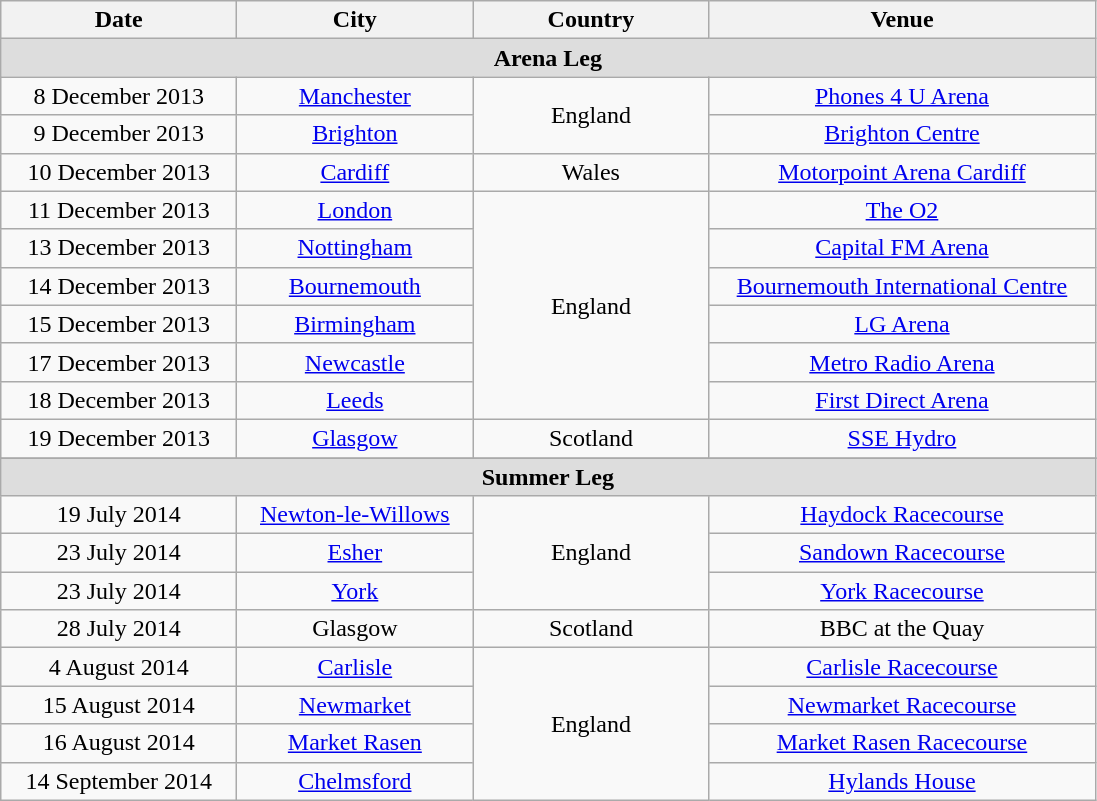<table class="wikitable" style="text-align:center;">
<tr>
<th style="width:150px;">Date</th>
<th style="width:150px;">City</th>
<th style="width:150px;">Country</th>
<th style="width:250px;">Venue</th>
</tr>
<tr style="background:#ddd;">
<td colspan="4"><strong>Arena Leg</strong></td>
</tr>
<tr>
<td>8 December 2013</td>
<td><a href='#'>Manchester</a></td>
<td rowspan="2">England</td>
<td><a href='#'>Phones 4 U Arena</a></td>
</tr>
<tr>
<td>9 December 2013</td>
<td><a href='#'>Brighton</a></td>
<td><a href='#'>Brighton Centre</a></td>
</tr>
<tr>
<td>10 December 2013</td>
<td><a href='#'>Cardiff</a></td>
<td>Wales</td>
<td><a href='#'>Motorpoint Arena Cardiff</a></td>
</tr>
<tr>
<td>11 December 2013</td>
<td><a href='#'>London</a></td>
<td rowspan="6">England</td>
<td><a href='#'>The O2</a></td>
</tr>
<tr>
<td>13 December 2013</td>
<td><a href='#'>Nottingham</a></td>
<td><a href='#'>Capital FM Arena</a></td>
</tr>
<tr>
<td>14 December 2013</td>
<td><a href='#'>Bournemouth</a></td>
<td><a href='#'>Bournemouth International Centre</a></td>
</tr>
<tr>
<td>15 December 2013</td>
<td><a href='#'>Birmingham</a></td>
<td><a href='#'>LG Arena</a></td>
</tr>
<tr>
<td>17 December 2013</td>
<td><a href='#'>Newcastle</a></td>
<td><a href='#'>Metro Radio Arena</a></td>
</tr>
<tr>
<td>18 December 2013</td>
<td><a href='#'>Leeds</a></td>
<td><a href='#'>First Direct Arena</a></td>
</tr>
<tr>
<td>19 December 2013</td>
<td><a href='#'>Glasgow</a></td>
<td>Scotland</td>
<td><a href='#'>SSE Hydro</a></td>
</tr>
<tr>
</tr>
<tr style="background:#ddd;">
<td colspan="4"><strong>Summer Leg</strong></td>
</tr>
<tr>
<td>19 July 2014</td>
<td><a href='#'>Newton-le-Willows</a></td>
<td rowspan="3">England</td>
<td><a href='#'>Haydock Racecourse</a></td>
</tr>
<tr>
<td>23 July 2014</td>
<td><a href='#'>Esher</a></td>
<td><a href='#'>Sandown Racecourse</a></td>
</tr>
<tr>
<td>23 July 2014</td>
<td><a href='#'>York</a></td>
<td><a href='#'>York Racecourse</a></td>
</tr>
<tr>
<td>28 July 2014</td>
<td>Glasgow</td>
<td>Scotland</td>
<td>BBC at the Quay</td>
</tr>
<tr>
<td>4 August 2014</td>
<td><a href='#'>Carlisle</a></td>
<td rowspan="4">England</td>
<td><a href='#'>Carlisle Racecourse</a></td>
</tr>
<tr>
<td>15 August 2014</td>
<td><a href='#'>Newmarket</a></td>
<td><a href='#'>Newmarket Racecourse</a></td>
</tr>
<tr>
<td>16 August 2014</td>
<td><a href='#'>Market Rasen</a></td>
<td><a href='#'>Market Rasen Racecourse</a></td>
</tr>
<tr>
<td>14 September 2014</td>
<td><a href='#'>Chelmsford</a></td>
<td><a href='#'>Hylands House</a></td>
</tr>
</table>
